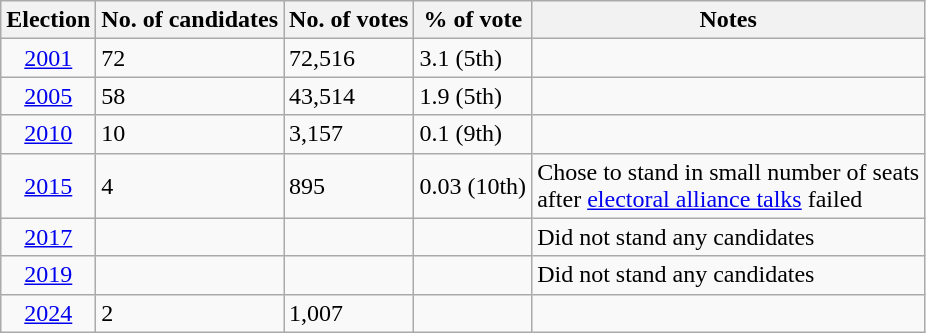<table class="sortable wikitable">
<tr>
<th>Election</th>
<th>No. of candidates</th>
<th>No. of votes</th>
<th>% of vote</th>
<th>Notes</th>
</tr>
<tr>
<td align=center><a href='#'>2001</a></td>
<td>72</td>
<td>72,516</td>
<td>3.1 (5th)</td>
<td></td>
</tr>
<tr>
<td align=center><a href='#'>2005</a></td>
<td>58</td>
<td>43,514</td>
<td>1.9 (5th)</td>
<td></td>
</tr>
<tr>
<td align=center><a href='#'>2010</a></td>
<td>10</td>
<td>3,157</td>
<td>0.1 (9th)</td>
<td></td>
</tr>
<tr>
<td align=center><a href='#'>2015</a></td>
<td>4</td>
<td>895</td>
<td>0.03 (10th)</td>
<td>Chose to stand in small number of seats<br>after <a href='#'>electoral alliance talks</a> failed</td>
</tr>
<tr>
<td align=center><a href='#'>2017</a></td>
<td></td>
<td></td>
<td></td>
<td>Did not stand any candidates</td>
</tr>
<tr>
<td align=center><a href='#'>2019</a></td>
<td></td>
<td></td>
<td></td>
<td>Did not stand any candidates</td>
</tr>
<tr>
<td align=center><a href='#'>2024</a></td>
<td>2</td>
<td>1,007</td>
<td></td>
<td></td>
</tr>
</table>
